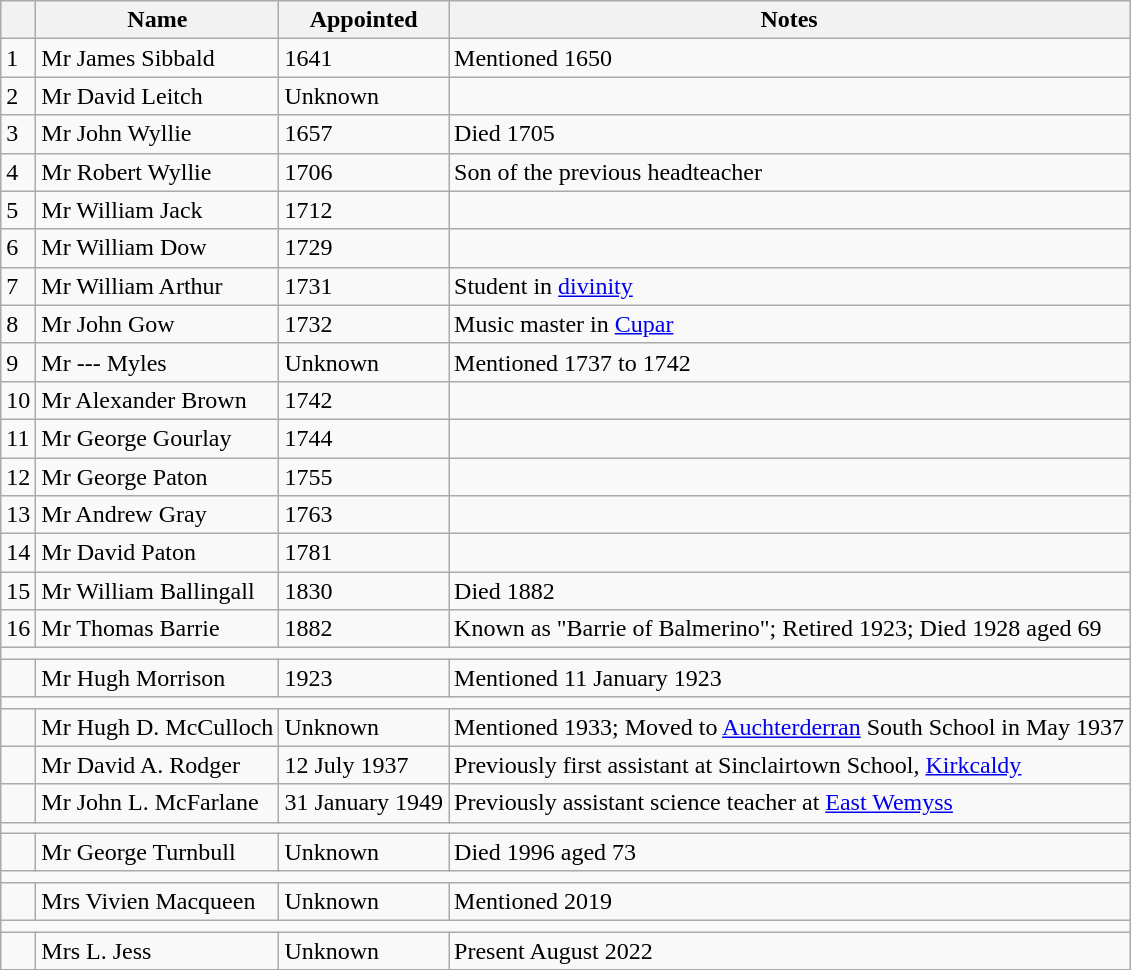<table class="wikitable">
<tr>
<th></th>
<th>Name</th>
<th>Appointed</th>
<th>Notes</th>
</tr>
<tr>
<td>1</td>
<td>Mr James Sibbald</td>
<td>1641</td>
<td>Mentioned 1650</td>
</tr>
<tr>
<td>2</td>
<td>Mr David Leitch</td>
<td>Unknown</td>
<td></td>
</tr>
<tr>
<td>3</td>
<td>Mr John Wyllie</td>
<td>1657</td>
<td>Died 1705</td>
</tr>
<tr>
<td>4</td>
<td>Mr Robert Wyllie</td>
<td>1706</td>
<td>Son of the previous headteacher</td>
</tr>
<tr>
<td>5</td>
<td>Mr William Jack</td>
<td>1712</td>
<td></td>
</tr>
<tr>
<td>6</td>
<td>Mr William Dow</td>
<td>1729</td>
<td></td>
</tr>
<tr>
<td>7</td>
<td>Mr William Arthur</td>
<td>1731</td>
<td>Student in <a href='#'>divinity</a></td>
</tr>
<tr>
<td>8</td>
<td>Mr John Gow</td>
<td>1732</td>
<td>Music master in <a href='#'>Cupar</a></td>
</tr>
<tr>
<td>9</td>
<td>Mr --- Myles</td>
<td>Unknown</td>
<td>Mentioned 1737 to 1742</td>
</tr>
<tr>
<td>10</td>
<td>Mr Alexander Brown</td>
<td>1742</td>
<td></td>
</tr>
<tr>
<td>11</td>
<td>Mr George Gourlay</td>
<td>1744</td>
<td></td>
</tr>
<tr>
<td>12</td>
<td>Mr George Paton</td>
<td>1755</td>
<td></td>
</tr>
<tr>
<td>13</td>
<td>Mr Andrew Gray</td>
<td>1763</td>
<td></td>
</tr>
<tr>
<td>14</td>
<td>Mr David Paton</td>
<td>1781</td>
<td></td>
</tr>
<tr>
<td>15</td>
<td>Mr William Ballingall</td>
<td>1830</td>
<td>Died 1882</td>
</tr>
<tr>
<td>16</td>
<td>Mr Thomas Barrie</td>
<td>1882</td>
<td>Known as "Barrie of Balmerino"; Retired 1923; Died 1928 aged 69</td>
</tr>
<tr>
<td colspan="4"></td>
</tr>
<tr>
<td></td>
<td>Mr Hugh Morrison</td>
<td>1923</td>
<td>Mentioned 11 January 1923</td>
</tr>
<tr>
<td colspan="4"></td>
</tr>
<tr>
<td></td>
<td>Mr Hugh D. McCulloch</td>
<td>Unknown</td>
<td>Mentioned 1933; Moved to <a href='#'>Auchterderran</a> South School in May 1937</td>
</tr>
<tr>
<td></td>
<td>Mr David A. Rodger</td>
<td>12 July 1937</td>
<td>Previously first assistant at Sinclairtown School, <a href='#'>Kirkcaldy</a></td>
</tr>
<tr>
<td></td>
<td>Mr John L. McFarlane</td>
<td>31 January 1949</td>
<td>Previously assistant science teacher at <a href='#'>East Wemyss</a></td>
</tr>
<tr>
<td colspan="4"></td>
</tr>
<tr>
<td></td>
<td>Mr George Turnbull</td>
<td>Unknown</td>
<td>Died 1996 aged 73</td>
</tr>
<tr>
<td colspan="4"></td>
</tr>
<tr>
<td></td>
<td>Mrs Vivien Macqueen</td>
<td>Unknown</td>
<td>Mentioned 2019</td>
</tr>
<tr>
<td colspan="4"></td>
</tr>
<tr>
<td></td>
<td>Mrs L. Jess</td>
<td>Unknown</td>
<td>Present August 2022</td>
</tr>
</table>
